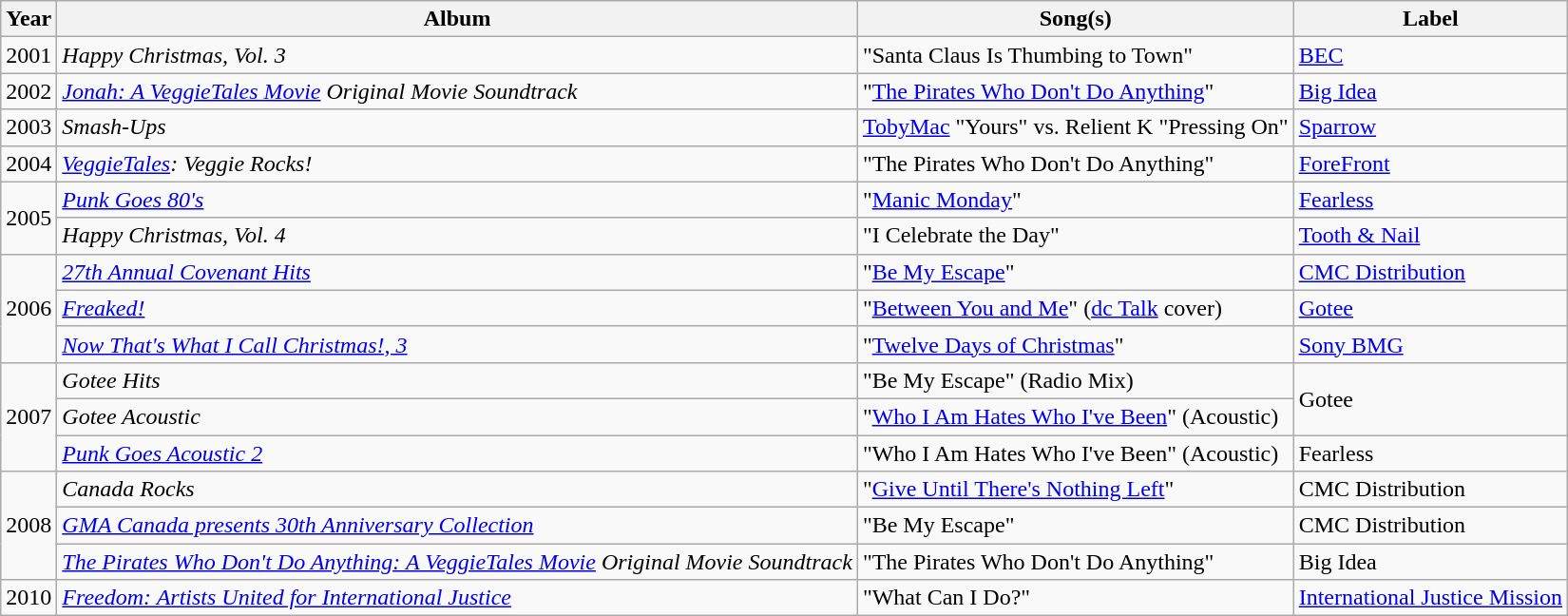<table class="wikitable">
<tr>
<th>Year</th>
<th>Album</th>
<th>Song(s)</th>
<th>Label</th>
</tr>
<tr>
<td>2001</td>
<td><em>Happy Christmas, Vol. 3</em></td>
<td>"Santa Claus Is Thumbing to Town"</td>
<td><a href='#'>BEC</a></td>
</tr>
<tr>
<td>2002</td>
<td><em><a href='#'>Jonah: A VeggieTales Movie</a> Original Movie Soundtrack</em></td>
<td>"<a href='#'>The Pirates Who Don't Do Anything</a>"</td>
<td><a href='#'>Big Idea</a></td>
</tr>
<tr>
<td>2003</td>
<td><em>Smash-Ups</em></td>
<td><a href='#'>TobyMac</a> "Yours" vs. Relient K "Pressing On"</td>
<td><a href='#'>Sparrow</a></td>
</tr>
<tr>
<td>2004</td>
<td><em><a href='#'>VeggieTales</a>: Veggie Rocks!</em></td>
<td>"The Pirates Who Don't Do Anything"</td>
<td><a href='#'>ForeFront</a></td>
</tr>
<tr>
<td rowspan="2">2005</td>
<td><em><a href='#'>Punk Goes 80's</a></em></td>
<td>"<a href='#'>Manic Monday</a>"</td>
<td><a href='#'>Fearless</a></td>
</tr>
<tr>
<td><em>Happy Christmas, Vol. 4</em></td>
<td>"I Celebrate the Day"</td>
<td><a href='#'>Tooth & Nail</a></td>
</tr>
<tr>
<td rowspan="3">2006</td>
<td><em><a href='#'>27th Annual Covenant Hits</a></em></td>
<td>"<a href='#'>Be My Escape</a>"</td>
<td><a href='#'>CMC Distribution</a></td>
</tr>
<tr>
<td><em><a href='#'>Freaked!</a></em></td>
<td>"<a href='#'>Between You and Me</a>" (<a href='#'>dc Talk</a> cover)</td>
<td><a href='#'>Gotee</a></td>
</tr>
<tr>
<td><em><a href='#'>Now That's What I Call Christmas!, 3</a></em></td>
<td>"<a href='#'>Twelve Days of Christmas</a>"</td>
<td><a href='#'>Sony BMG</a></td>
</tr>
<tr>
<td rowspan="3">2007</td>
<td><em>Gotee Hits</em></td>
<td>"Be My Escape" (Radio Mix)</td>
<td rowspan="2">Gotee</td>
</tr>
<tr>
<td><em>Gotee Acoustic</em></td>
<td>"<a href='#'>Who I Am Hates Who I've Been</a>" (Acoustic)</td>
</tr>
<tr>
<td><em><a href='#'>Punk Goes Acoustic 2</a></em></td>
<td>"Who I Am Hates Who I've Been" (Acoustic)</td>
<td>Fearless</td>
</tr>
<tr>
<td rowspan="3">2008</td>
<td><em>Canada Rocks</em></td>
<td>"<a href='#'>Give Until There's Nothing Left</a>"</td>
<td>CMC Distribution</td>
</tr>
<tr>
<td><em><a href='#'>GMA Canada presents 30th Anniversary Collection</a></em></td>
<td>"Be My Escape"</td>
<td>CMC Distribution</td>
</tr>
<tr>
<td><em><a href='#'>The Pirates Who Don't Do Anything: A VeggieTales Movie</a> Original Movie Soundtrack</em></td>
<td>"The Pirates Who Don't Do Anything"</td>
<td>Big Idea</td>
</tr>
<tr>
<td>2010</td>
<td><em><a href='#'>Freedom: Artists United for International Justice</a></em></td>
<td>"What Can I Do?"</td>
<td><a href='#'>International Justice Mission</a></td>
</tr>
</table>
